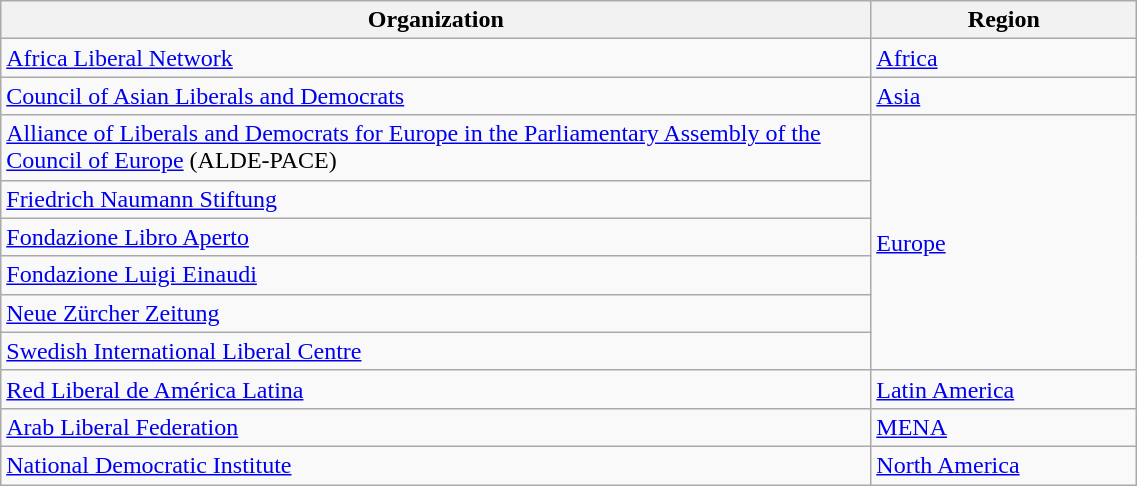<table class="wikitable sortable" style="width: 60%;">
<tr>
<th>Organization</th>
<th width="170px">Region</th>
</tr>
<tr>
<td><a href='#'>Africa Liberal Network</a></td>
<td><a href='#'>Africa</a></td>
</tr>
<tr>
<td><a href='#'>Council of Asian Liberals and Democrats</a></td>
<td><a href='#'>Asia</a></td>
</tr>
<tr>
<td><a href='#'>Alliance of Liberals and Democrats for Europe in the Parliamentary Assembly of the Council of Europe</a> (ALDE-PACE)</td>
<td rowspan="6"><a href='#'>Europe</a></td>
</tr>
<tr>
<td><a href='#'>Friedrich Naumann Stiftung</a></td>
</tr>
<tr>
<td><a href='#'>Fondazione Libro Aperto</a></td>
</tr>
<tr>
<td><a href='#'>Fondazione Luigi Einaudi</a></td>
</tr>
<tr>
<td><a href='#'>Neue Zürcher Zeitung</a></td>
</tr>
<tr>
<td><a href='#'>Swedish International Liberal Centre</a></td>
</tr>
<tr>
<td><a href='#'>Red Liberal de América Latina</a></td>
<td><a href='#'>Latin America</a></td>
</tr>
<tr>
<td><a href='#'>Arab Liberal Federation</a></td>
<td><a href='#'>MENA</a></td>
</tr>
<tr>
<td><a href='#'>National Democratic Institute</a></td>
<td><a href='#'>North America</a></td>
</tr>
</table>
